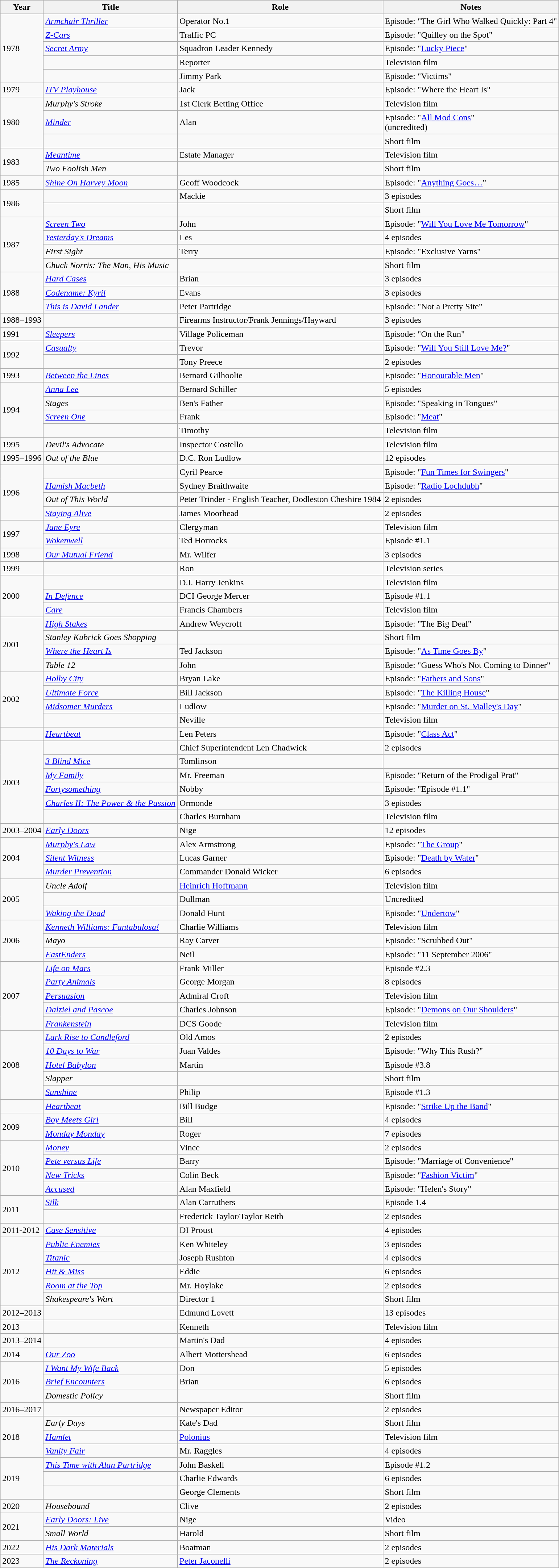<table class="wikitable sortable">
<tr>
<th>Year</th>
<th>Title</th>
<th>Role</th>
<th class="unsortable">Notes</th>
</tr>
<tr>
<td rowspan=5>1978</td>
<td><em><a href='#'>Armchair Thriller</a></em></td>
<td>Operator No.1</td>
<td>Episode: "The Girl Who Walked Quickly: Part 4"</td>
</tr>
<tr>
<td><em><a href='#'>Z-Cars</a></em></td>
<td>Traffic PC</td>
<td>Episode: "Quilley on the Spot"</td>
</tr>
<tr>
<td><em><a href='#'>Secret Army</a></em></td>
<td>Squadron Leader Kennedy</td>
<td>Episode: "<a href='#'>Lucky Piece</a>"</td>
</tr>
<tr>
<td><em></em></td>
<td>Reporter</td>
<td>Television film</td>
</tr>
<tr>
<td><em></em></td>
<td>Jimmy Park</td>
<td>Episode: "Victims"</td>
</tr>
<tr>
<td>1979</td>
<td><em><a href='#'>ITV Playhouse</a></em></td>
<td>Jack</td>
<td>Episode: "Where the Heart Is"</td>
</tr>
<tr>
<td rowspan=3>1980</td>
<td><em>Murphy's Stroke</em></td>
<td>1st Clerk Betting Office</td>
<td>Television film</td>
</tr>
<tr>
<td><em><a href='#'>Minder</a></em></td>
<td>Alan</td>
<td>Episode: "<a href='#'>All Mod Cons</a>"<br>(uncredited)</td>
</tr>
<tr>
<td><em></em></td>
<td></td>
<td>Short film</td>
</tr>
<tr>
<td rowspan=2>1983</td>
<td><em><a href='#'>Meantime</a></em></td>
<td>Estate Manager</td>
<td>Television film</td>
</tr>
<tr>
<td><em>Two Foolish Men</em></td>
<td></td>
<td>Short film</td>
</tr>
<tr>
<td>1985</td>
<td><em><a href='#'>Shine On Harvey Moon</a></em></td>
<td>Geoff Woodcock</td>
<td>Episode: "<a href='#'>Anything Goes…</a>"</td>
</tr>
<tr>
<td rowspan=2>1986</td>
<td><em></em></td>
<td>Mackie</td>
<td>3 episodes</td>
</tr>
<tr>
<td><em></em></td>
<td></td>
<td>Short film</td>
</tr>
<tr>
<td rowspan=4>1987</td>
<td><em><a href='#'>Screen Two</a></em></td>
<td>John</td>
<td>Episode: "<a href='#'>Will You Love Me Tomorrow</a>"</td>
</tr>
<tr>
<td><em><a href='#'>Yesterday's Dreams</a></em></td>
<td>Les</td>
<td>4 episodes</td>
</tr>
<tr>
<td><em>First Sight</em></td>
<td>Terry</td>
<td>Episode: "Exclusive Yarns"</td>
</tr>
<tr>
<td><em>Chuck Norris: The Man, His Music</em></td>
<td></td>
<td>Short film</td>
</tr>
<tr>
<td rowspan=3>1988</td>
<td><em><a href='#'>Hard Cases</a></em></td>
<td>Brian</td>
<td>3 episodes</td>
</tr>
<tr>
<td><em><a href='#'>Codename: Kyril</a></em></td>
<td>Evans</td>
<td>3 episodes</td>
</tr>
<tr>
<td><em><a href='#'>This is David Lander</a></em></td>
<td>Peter Partridge</td>
<td>Episode: "Not a Pretty Site"</td>
</tr>
<tr>
<td>1988–1993</td>
<td><em></em></td>
<td>Firearms Instructor/Frank Jennings/Hayward</td>
<td>3 episodes</td>
</tr>
<tr>
<td>1991</td>
<td><em><a href='#'>Sleepers</a></em></td>
<td>Village Policeman</td>
<td>Episode: "On the Run"</td>
</tr>
<tr>
<td rowspan=2>1992</td>
<td><em><a href='#'>Casualty</a></em></td>
<td>Trevor</td>
<td>Episode: "<a href='#'>Will You Still Love Me?</a>"</td>
</tr>
<tr>
<td><em></em></td>
<td>Tony Preece</td>
<td>2 episodes</td>
</tr>
<tr>
<td>1993</td>
<td><em><a href='#'>Between the Lines</a></em></td>
<td>Bernard Gilhoolie</td>
<td>Episode: "<a href='#'>Honourable Men</a>"</td>
</tr>
<tr>
<td rowspan=4>1994</td>
<td><em><a href='#'>Anna Lee</a></em></td>
<td>Bernard Schiller</td>
<td>5 episodes</td>
</tr>
<tr>
<td><em>Stages</em></td>
<td>Ben's Father</td>
<td>Episode: "Speaking in Tongues"</td>
</tr>
<tr>
<td><em><a href='#'>Screen One</a></em></td>
<td>Frank</td>
<td>Episode: "<a href='#'>Meat</a>"</td>
</tr>
<tr>
<td><em></em></td>
<td>Timothy</td>
<td>Television film</td>
</tr>
<tr>
<td>1995</td>
<td><em>Devil's Advocate</em></td>
<td>Inspector Costello</td>
<td>Television film</td>
</tr>
<tr>
<td>1995–1996</td>
<td><em>Out of the Blue</em></td>
<td>D.C. Ron Ludlow</td>
<td>12 episodes</td>
</tr>
<tr>
<td rowspan=4>1996</td>
<td><em></em></td>
<td>Cyril Pearce</td>
<td>Episode: "<a href='#'>Fun Times for Swingers</a>"</td>
</tr>
<tr>
<td><em><a href='#'>Hamish Macbeth</a></em></td>
<td>Sydney Braithwaite</td>
<td>Episode: "<a href='#'>Radio Lochdubh</a>"</td>
</tr>
<tr>
<td><em>Out of This World</em></td>
<td>Peter Trinder - English Teacher, Dodleston Cheshire 1984</td>
<td>2 episodes</td>
</tr>
<tr>
<td><em><a href='#'>Staying Alive</a></em></td>
<td>James Moorhead</td>
<td>2 episodes</td>
</tr>
<tr>
<td rowspan=2>1997</td>
<td><em><a href='#'>Jane Eyre</a></em></td>
<td>Clergyman</td>
<td>Television film</td>
</tr>
<tr>
<td><em><a href='#'>Wokenwell</a></em></td>
<td>Ted Horrocks</td>
<td>Episode #1.1</td>
</tr>
<tr>
<td>1998</td>
<td><em><a href='#'>Our Mutual Friend</a></em></td>
<td>Mr. Wilfer</td>
<td>3 episodes</td>
</tr>
<tr>
<td>1999</td>
<td><em></em></td>
<td>Ron</td>
<td>Television series</td>
</tr>
<tr>
<td rowspan=3>2000</td>
<td><em></em></td>
<td>D.I. Harry Jenkins</td>
<td>Television film</td>
</tr>
<tr>
<td><em><a href='#'>In Defence</a></em></td>
<td>DCI George Mercer</td>
<td>Episode #1.1</td>
</tr>
<tr>
<td><em><a href='#'>Care</a></em></td>
<td>Francis Chambers</td>
<td>Television film</td>
</tr>
<tr>
<td rowspan=4>2001</td>
<td><em><a href='#'>High Stakes</a></em></td>
<td>Andrew Weycroft</td>
<td>Episode: "The Big Deal"</td>
</tr>
<tr>
<td><em>Stanley Kubrick Goes Shopping</em></td>
<td></td>
<td>Short film</td>
</tr>
<tr>
<td><em><a href='#'>Where the Heart Is</a></em></td>
<td>Ted Jackson</td>
<td>Episode: "<a href='#'>As Time Goes By</a>"</td>
</tr>
<tr>
<td><em>Table 12</em></td>
<td>John</td>
<td>Episode: "Guess Who's Not Coming to Dinner"</td>
</tr>
<tr>
<td rowspan=4>2002</td>
<td><em><a href='#'>Holby City</a></em></td>
<td>Bryan Lake</td>
<td>Episode: "<a href='#'>Fathers and Sons</a>"</td>
</tr>
<tr>
<td><em><a href='#'>Ultimate Force</a></em></td>
<td>Bill Jackson</td>
<td>Episode: "<a href='#'>The Killing House</a>"</td>
</tr>
<tr>
<td><em><a href='#'>Midsomer Murders</a></em></td>
<td>Ludlow</td>
<td>Episode: "<a href='#'>Murder on St. Malley's Day</a>"</td>
</tr>
<tr>
<td><em></em></td>
<td>Neville</td>
<td>Television film</td>
</tr>
<tr>
<td> </td>
<td><em><a href='#'>Heartbeat</a></em></td>
<td>Len Peters</td>
<td>Episode: "<a href='#'>Class Act</a>"</td>
</tr>
<tr>
<td rowspan=6>2003</td>
<td><em></em></td>
<td>Chief Superintendent Len Chadwick</td>
<td>2 episodes</td>
</tr>
<tr>
<td><em><a href='#'>3 Blind Mice</a></em></td>
<td>Tomlinson</td>
<td></td>
</tr>
<tr>
<td><em><a href='#'>My Family</a></em></td>
<td>Mr. Freeman</td>
<td>Episode: "Return of the Prodigal Prat"</td>
</tr>
<tr>
<td><em><a href='#'>Fortysomething</a></em></td>
<td>Nobby</td>
<td>Episode: "Episode #1.1"</td>
</tr>
<tr>
<td><em><a href='#'>Charles II: The Power & the Passion</a></em></td>
<td>Ormonde</td>
<td>3 episodes</td>
</tr>
<tr>
<td><em></em></td>
<td>Charles Burnham</td>
<td>Television film</td>
</tr>
<tr>
<td>2003–2004</td>
<td><em><a href='#'>Early Doors</a></em></td>
<td>Nige</td>
<td>12 episodes</td>
</tr>
<tr>
<td rowspan=3>2004</td>
<td><em><a href='#'>Murphy's Law</a></em></td>
<td>Alex Armstrong</td>
<td>Episode: "<a href='#'>The Group</a>"</td>
</tr>
<tr>
<td><em><a href='#'>Silent Witness</a></em></td>
<td>Lucas Garner</td>
<td>Episode: "<a href='#'>Death by Water</a>"</td>
</tr>
<tr>
<td><em><a href='#'>Murder Prevention</a></em></td>
<td>Commander Donald Wicker</td>
<td>6 episodes</td>
</tr>
<tr>
<td rowspan=3>2005</td>
<td><em>Uncle Adolf</em></td>
<td><a href='#'>Heinrich Hoffmann</a></td>
<td>Television film</td>
</tr>
<tr>
<td><em></em></td>
<td>Dullman</td>
<td>Uncredited</td>
</tr>
<tr>
<td><em><a href='#'>Waking the Dead</a></em></td>
<td>Donald Hunt</td>
<td>Episode: "<a href='#'>Undertow</a>"</td>
</tr>
<tr>
<td rowspan=3>2006</td>
<td><em><a href='#'>Kenneth Williams: Fantabulosa!</a></em></td>
<td>Charlie Williams</td>
<td>Television film</td>
</tr>
<tr>
<td><em>Mayo</em></td>
<td>Ray Carver</td>
<td>Episode: "Scrubbed Out"</td>
</tr>
<tr>
<td><em><a href='#'>EastEnders</a></em></td>
<td>Neil</td>
<td>Episode: "11 September 2006"</td>
</tr>
<tr>
<td rowspan=5>2007</td>
<td><em><a href='#'>Life on Mars</a></em></td>
<td>Frank Miller</td>
<td>Episode #2.3</td>
</tr>
<tr>
<td><em><a href='#'>Party Animals</a></em></td>
<td>George Morgan</td>
<td>8 episodes</td>
</tr>
<tr>
<td><em><a href='#'>Persuasion</a></em></td>
<td>Admiral Croft</td>
<td>Television film</td>
</tr>
<tr>
<td><em><a href='#'>Dalziel and Pascoe</a></em></td>
<td>Charles Johnson</td>
<td>Episode: "<a href='#'>Demons on Our Shoulders</a>"</td>
</tr>
<tr>
<td><em><a href='#'>Frankenstein</a></em></td>
<td>DCS Goode</td>
<td>Television film</td>
</tr>
<tr>
<td rowspan=5>2008</td>
<td><em><a href='#'>Lark Rise to Candleford</a></em></td>
<td>Old Amos</td>
<td>2 episodes</td>
</tr>
<tr>
<td><em><a href='#'>10 Days to War</a></em></td>
<td>Juan Valdes</td>
<td>Episode: "Why This Rush?"</td>
</tr>
<tr>
<td><em><a href='#'>Hotel Babylon</a></em></td>
<td>Martin</td>
<td>Episode #3.8</td>
</tr>
<tr>
<td><em>Slapper</em></td>
<td></td>
<td>Short film</td>
</tr>
<tr>
<td><em><a href='#'>Sunshine</a></em></td>
<td>Philip</td>
<td>Episode #1.3</td>
</tr>
<tr>
<td> </td>
<td><em><a href='#'>Heartbeat</a></em></td>
<td>Bill Budge</td>
<td>Episode: "<a href='#'>Strike Up the Band</a>"</td>
</tr>
<tr>
<td rowspan=2>2009</td>
<td><em><a href='#'>Boy Meets Girl</a></em></td>
<td>Bill</td>
<td>4 episodes</td>
</tr>
<tr>
<td><em><a href='#'>Monday Monday</a></em></td>
<td>Roger</td>
<td>7 episodes</td>
</tr>
<tr>
<td rowspan=4>2010</td>
<td><em><a href='#'>Money</a></em></td>
<td>Vince</td>
<td>2 episodes</td>
</tr>
<tr>
<td><em><a href='#'>Pete versus Life</a></em></td>
<td>Barry</td>
<td>Episode: "Marriage of Convenience"</td>
</tr>
<tr>
<td><em><a href='#'>New Tricks</a></em></td>
<td>Colin Beck</td>
<td>Episode: "<a href='#'>Fashion Victim</a>"</td>
</tr>
<tr>
<td><em><a href='#'>Accused</a></em></td>
<td>Alan Maxfield</td>
<td>Episode: "Helen's Story"</td>
</tr>
<tr>
<td rowspan=2>2011</td>
<td><em><a href='#'>Silk</a></em></td>
<td>Alan Carruthers</td>
<td>Episode 1.4</td>
</tr>
<tr>
<td><em></em></td>
<td>Frederick Taylor/Taylor Reith</td>
<td>2 episodes</td>
</tr>
<tr>
<td>2011-2012</td>
<td><em><a href='#'>Case Sensitive</a></em></td>
<td>DI Proust</td>
<td>4 episodes</td>
</tr>
<tr>
<td rowspan=5>2012</td>
<td><em><a href='#'>Public Enemies</a></em></td>
<td>Ken Whiteley</td>
<td>3 episodes</td>
</tr>
<tr>
<td><em><a href='#'>Titanic</a></em></td>
<td>Joseph Rushton</td>
<td>4 episodes</td>
</tr>
<tr>
<td><em><a href='#'>Hit & Miss</a></em></td>
<td>Eddie</td>
<td>6 episodes</td>
</tr>
<tr>
<td><em><a href='#'>Room at the Top</a></em></td>
<td>Mr. Hoylake</td>
<td>2 episodes</td>
</tr>
<tr>
<td><em>Shakespeare's Wart</em></td>
<td>Director 1</td>
<td>Short film</td>
</tr>
<tr>
<td>2012–2013</td>
<td><em></em></td>
<td>Edmund Lovett</td>
<td>13 episodes</td>
</tr>
<tr>
<td>2013</td>
<td><em></em></td>
<td>Kenneth</td>
<td>Television film</td>
</tr>
<tr>
<td>2013–2014</td>
<td><em></em></td>
<td>Martin's Dad</td>
<td>4 episodes</td>
</tr>
<tr>
<td>2014</td>
<td><em><a href='#'>Our Zoo</a></em></td>
<td>Albert Mottershead</td>
<td>6 episodes</td>
</tr>
<tr>
<td rowspan=3>2016</td>
<td><em><a href='#'>I Want My Wife Back</a></em></td>
<td>Don</td>
<td>5 episodes</td>
</tr>
<tr>
<td><em><a href='#'>Brief Encounters</a></em></td>
<td>Brian</td>
<td>6 episodes</td>
</tr>
<tr>
<td><em>Domestic Policy</em></td>
<td></td>
<td>Short film</td>
</tr>
<tr>
<td>2016–2017</td>
<td><em></em></td>
<td>Newspaper Editor</td>
<td>2 episodes</td>
</tr>
<tr>
<td rowspan=3>2018</td>
<td><em>Early Days</em></td>
<td>Kate's Dad</td>
<td>Short film</td>
</tr>
<tr>
<td><em><a href='#'>Hamlet</a></em></td>
<td><a href='#'>Polonius</a></td>
<td>Television film</td>
</tr>
<tr>
<td><em><a href='#'>Vanity Fair</a></em></td>
<td>Mr. Raggles</td>
<td>4 episodes</td>
</tr>
<tr>
<td rowspan=3>2019</td>
<td><em><a href='#'>This Time with Alan Partridge</a></em></td>
<td>John Baskell</td>
<td>Episode #1.2</td>
</tr>
<tr>
<td><em></em></td>
<td>Charlie Edwards</td>
<td>6 episodes</td>
</tr>
<tr>
<td><em></em></td>
<td>George Clements</td>
<td>Short film</td>
</tr>
<tr>
<td>2020</td>
<td><em>Housebound</em></td>
<td>Clive</td>
<td>2 episodes</td>
</tr>
<tr>
<td rowspan=2>2021</td>
<td><em><a href='#'>Early Doors: Live</a></em></td>
<td>Nige</td>
<td>Video</td>
</tr>
<tr>
<td><em>Small World</em></td>
<td>Harold</td>
<td>Short film</td>
</tr>
<tr>
<td>2022</td>
<td><em><a href='#'>His Dark Materials</a></em></td>
<td>Boatman</td>
<td>2 episodes</td>
</tr>
<tr>
<td>2023</td>
<td><em><a href='#'>The Reckoning</a></em></td>
<td><a href='#'>Peter Jaconelli</a></td>
<td>2 episodes</td>
</tr>
</table>
